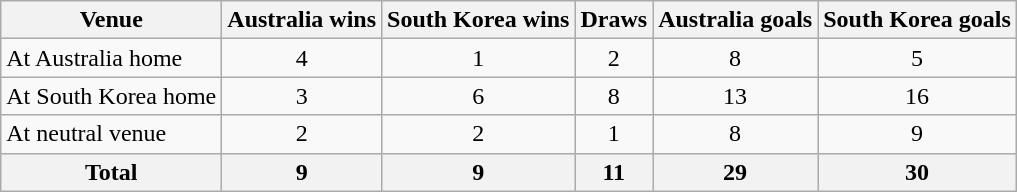<table class="wikitable" style="text-align:center;">
<tr>
<th>Venue</th>
<th>Australia wins</th>
<th>South Korea wins</th>
<th>Draws</th>
<th>Australia goals</th>
<th>South Korea goals</th>
</tr>
<tr>
<td align="left">At Australia home</td>
<td>4</td>
<td>1</td>
<td>2</td>
<td>8</td>
<td>5</td>
</tr>
<tr>
<td align="left">At South Korea home</td>
<td>3</td>
<td>6</td>
<td>8</td>
<td>13</td>
<td>16</td>
</tr>
<tr>
<td align="left">At neutral venue</td>
<td>2</td>
<td>2</td>
<td>1</td>
<td>8</td>
<td>9</td>
</tr>
<tr>
<th>Total</th>
<th>9</th>
<th>9</th>
<th>11</th>
<th>29</th>
<th>30</th>
</tr>
</table>
